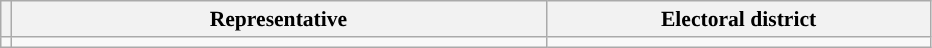<table class="sortable wikitable" style="text-align:left; font-size:90%;">
<tr>
<th></th>
<th width="350">Representative</th>
<th width="250">Electoral district</th>
</tr>
<tr>
<td></td>
<td align=left></td>
<td></td>
</tr>
</table>
